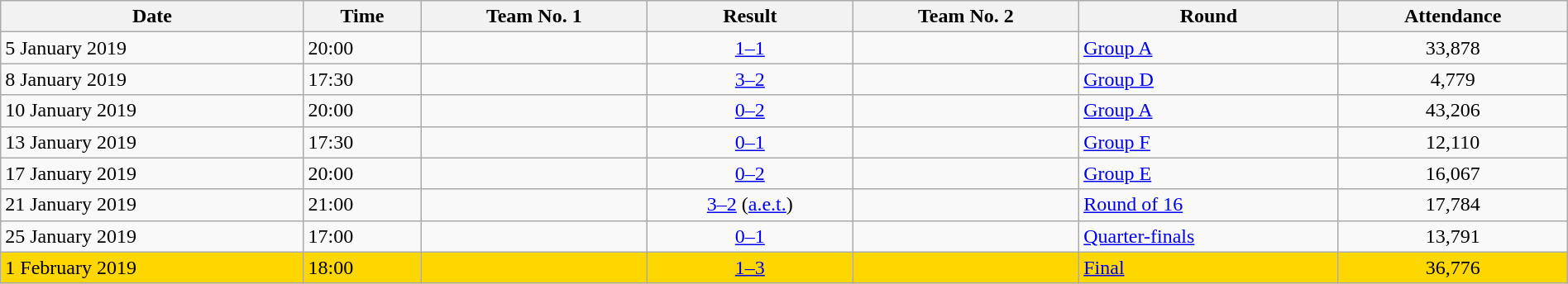<table class="wikitable" style="text-align:left; width:100%;">
<tr>
<th>Date</th>
<th>Time</th>
<th>Team No. 1</th>
<th>Result</th>
<th>Team No. 2</th>
<th>Round</th>
<th>Attendance</th>
</tr>
<tr>
<td>5 January 2019</td>
<td>20:00</td>
<td></td>
<td style="text-align:center;"><a href='#'>1–1</a></td>
<td></td>
<td><a href='#'>Group A</a></td>
<td style="text-align:center;">33,878</td>
</tr>
<tr>
<td>8 January 2019</td>
<td>17:30</td>
<td></td>
<td style="text-align:center;"><a href='#'>3–2</a></td>
<td></td>
<td><a href='#'>Group D</a></td>
<td style="text-align:center;">4,779</td>
</tr>
<tr>
<td>10 January 2019</td>
<td>20:00</td>
<td></td>
<td style="text-align:center;"><a href='#'>0–2</a></td>
<td></td>
<td><a href='#'>Group A</a></td>
<td style="text-align:center;">43,206</td>
</tr>
<tr -->
<td>13 January 2019</td>
<td>17:30</td>
<td></td>
<td style="text-align:center;"><a href='#'>0–1</a></td>
<td></td>
<td><a href='#'>Group F</a></td>
<td style="text-align:center;">12,110</td>
</tr>
<tr>
<td>17 January 2019</td>
<td>20:00</td>
<td></td>
<td style="text-align:center;"><a href='#'>0–2</a></td>
<td></td>
<td><a href='#'>Group E</a></td>
<td style="text-align:center;">16,067</td>
</tr>
<tr>
<td>21 January 2019</td>
<td>21:00</td>
<td></td>
<td style="text-align:center;"><a href='#'>3–2</a> (<a href='#'>a.e.t.</a>)</td>
<td></td>
<td><a href='#'>Round of 16</a></td>
<td style="text-align:center;">17,784</td>
</tr>
<tr>
<td>25 January 2019</td>
<td>17:00</td>
<td></td>
<td style="text-align:center;"><a href='#'>0–1</a></td>
<td></td>
<td><a href='#'>Quarter-finals</a></td>
<td style="text-align:center;">13,791</td>
</tr>
<tr style="background:gold;">
<td>1 February 2019</td>
<td>18:00</td>
<td></td>
<td style="text-align:center;"><a href='#'>1–3</a></td>
<td></td>
<td><a href='#'>Final</a></td>
<td style="text-align:center;">36,776</td>
</tr>
</table>
